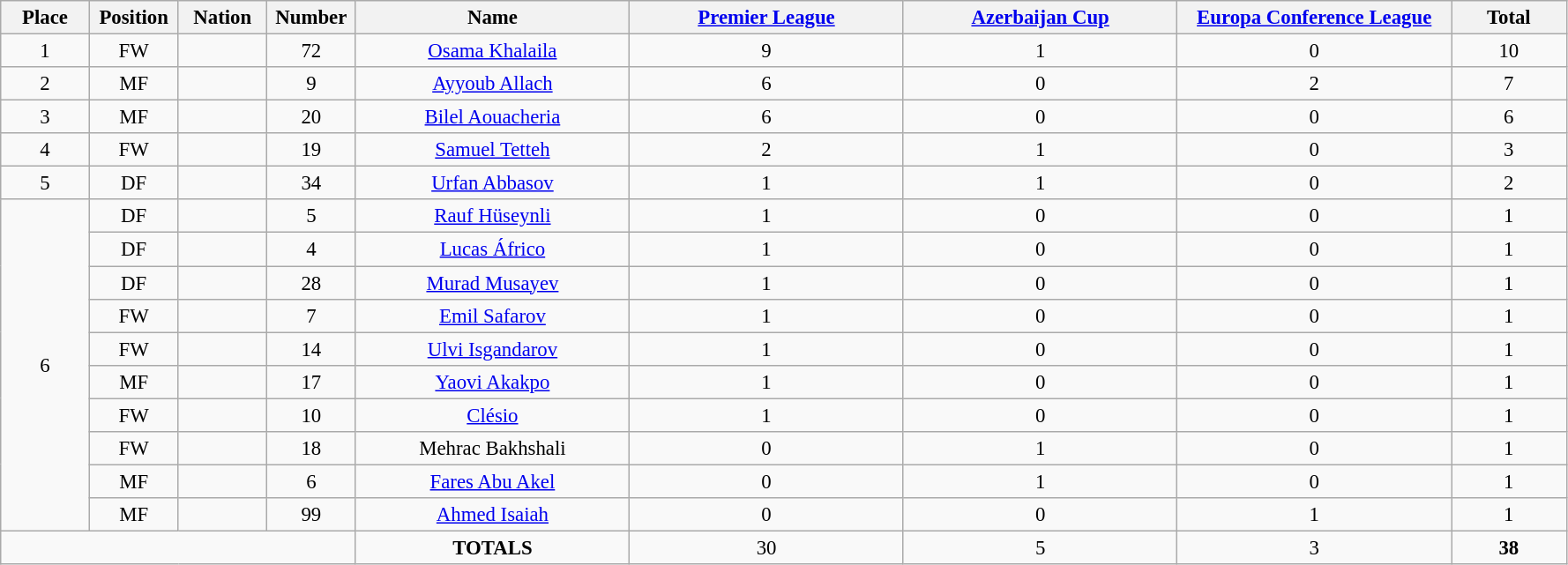<table class="wikitable" style="font-size: 95%; text-align: center;">
<tr>
<th width=60>Place</th>
<th width=60>Position</th>
<th width=60>Nation</th>
<th width=60>Number</th>
<th width=200>Name</th>
<th width=200><a href='#'>Premier League</a></th>
<th width=200><a href='#'>Azerbaijan Cup</a></th>
<th width=200><a href='#'>Europa Conference League</a></th>
<th width=80><strong>Total</strong></th>
</tr>
<tr>
<td>1</td>
<td>FW</td>
<td></td>
<td>72</td>
<td><a href='#'>Osama Khalaila</a></td>
<td>9</td>
<td>1</td>
<td>0</td>
<td>10</td>
</tr>
<tr>
<td>2</td>
<td>MF</td>
<td></td>
<td>9</td>
<td><a href='#'>Ayyoub Allach</a></td>
<td>6</td>
<td>0</td>
<td>2</td>
<td>7</td>
</tr>
<tr>
<td>3</td>
<td>MF</td>
<td></td>
<td>20</td>
<td><a href='#'>Bilel Aouacheria</a></td>
<td>6</td>
<td>0</td>
<td>0</td>
<td>6</td>
</tr>
<tr>
<td>4</td>
<td>FW</td>
<td></td>
<td>19</td>
<td><a href='#'>Samuel Tetteh</a></td>
<td>2</td>
<td>1</td>
<td>0</td>
<td>3</td>
</tr>
<tr>
<td>5</td>
<td>DF</td>
<td></td>
<td>34</td>
<td><a href='#'>Urfan Abbasov</a></td>
<td>1</td>
<td>1</td>
<td>0</td>
<td>2</td>
</tr>
<tr>
<td rowspan="10">6</td>
<td>DF</td>
<td></td>
<td>5</td>
<td><a href='#'>Rauf Hüseynli</a></td>
<td>1</td>
<td>0</td>
<td>0</td>
<td>1</td>
</tr>
<tr>
<td>DF</td>
<td></td>
<td>4</td>
<td><a href='#'>Lucas Áfrico</a></td>
<td>1</td>
<td>0</td>
<td>0</td>
<td>1</td>
</tr>
<tr>
<td>DF</td>
<td></td>
<td>28</td>
<td><a href='#'>Murad Musayev</a></td>
<td>1</td>
<td>0</td>
<td>0</td>
<td>1</td>
</tr>
<tr>
<td>FW</td>
<td></td>
<td>7</td>
<td><a href='#'>Emil Safarov</a></td>
<td>1</td>
<td>0</td>
<td>0</td>
<td>1</td>
</tr>
<tr>
<td>FW</td>
<td></td>
<td>14</td>
<td><a href='#'>Ulvi Isgandarov</a></td>
<td>1</td>
<td>0</td>
<td>0</td>
<td>1</td>
</tr>
<tr>
<td>MF</td>
<td></td>
<td>17</td>
<td><a href='#'>Yaovi Akakpo</a></td>
<td>1</td>
<td>0</td>
<td>0</td>
<td>1</td>
</tr>
<tr>
<td>FW</td>
<td></td>
<td>10</td>
<td><a href='#'>Clésio</a></td>
<td>1</td>
<td>0</td>
<td>0</td>
<td>1</td>
</tr>
<tr>
<td>FW</td>
<td></td>
<td>18</td>
<td>Mehrac Bakhshali</td>
<td>0</td>
<td>1</td>
<td>0</td>
<td>1</td>
</tr>
<tr>
<td>MF</td>
<td></td>
<td>6</td>
<td><a href='#'>Fares Abu Akel</a></td>
<td>0</td>
<td>1</td>
<td>0</td>
<td>1</td>
</tr>
<tr>
<td>MF</td>
<td></td>
<td>99</td>
<td><a href='#'>Ahmed Isaiah</a></td>
<td>0</td>
<td>0</td>
<td>1</td>
<td>1</td>
</tr>
<tr>
<td colspan="4"></td>
<td><strong>TOTALS</strong></td>
<td>30</td>
<td>5</td>
<td>3</td>
<td><strong>38</strong></td>
</tr>
</table>
